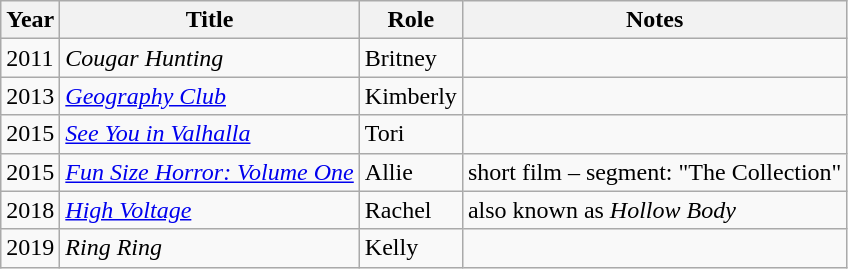<table class="wikitable sortable">
<tr>
<th>Year</th>
<th>Title</th>
<th>Role</th>
<th class="unsortable">Notes</th>
</tr>
<tr>
<td>2011</td>
<td><em>Cougar Hunting</em></td>
<td>Britney</td>
<td></td>
</tr>
<tr>
<td>2013</td>
<td><em><a href='#'>Geography Club</a></em></td>
<td>Kimberly</td>
<td></td>
</tr>
<tr>
<td>2015</td>
<td><em><a href='#'>See You in Valhalla</a></em></td>
<td>Tori</td>
<td></td>
</tr>
<tr>
<td>2015</td>
<td><em><a href='#'>Fun Size Horror: Volume One</a></em></td>
<td>Allie</td>
<td>short film – segment: "The Collection"</td>
</tr>
<tr>
<td>2018</td>
<td><em><a href='#'>High Voltage</a></em></td>
<td>Rachel</td>
<td>also known as <em>Hollow Body</em></td>
</tr>
<tr>
<td>2019</td>
<td><em>Ring Ring</em></td>
<td>Kelly</td>
<td></td>
</tr>
</table>
